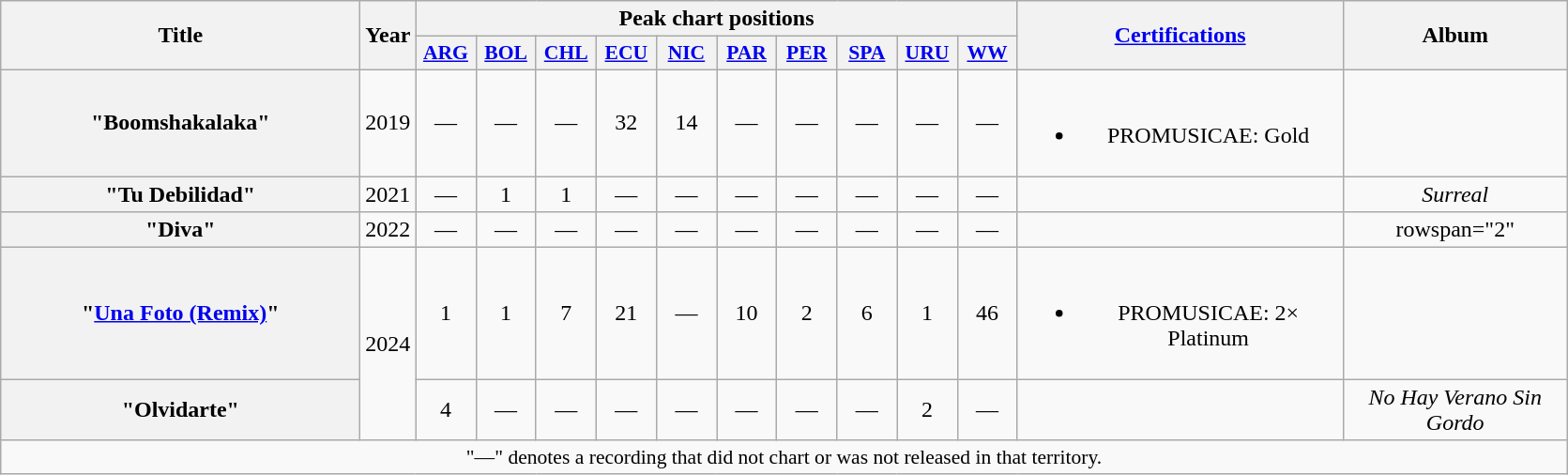<table class="wikitable plainrowheaders" style="text-align:center;">
<tr>
<th scope="col" rowspan="2" style="width:15.5em;">Title</th>
<th scope="col" rowspan="2" style="width:1em;">Year</th>
<th scope="col" colspan="10">Peak chart positions</th>
<th scope="col" rowspan="2" style="width:14em;"><a href='#'>Certifications</a></th>
<th scope="col" rowspan="2" style="width:9.5em;">Album</th>
</tr>
<tr>
<th scope="col" style="width:2.5em;font-size:90%;"><a href='#'>ARG</a><br></th>
<th scope="col" style="width:2.5em;font-size:90%;"><a href='#'>BOL</a><br></th>
<th scope="col" style="width:2.5em;font-size:90%;"><a href='#'>CHL</a><br></th>
<th scope="col" style="width:2.5em;font-size:90%;"><a href='#'>ECU</a><br></th>
<th scope="col" style="width:2.5em;font-size:90%;"><a href='#'>NIC</a><br></th>
<th scope="col" style="width:2.5em;font-size:90%;"><a href='#'>PAR</a><br></th>
<th scope="col" style="width:2.5em;font-size:90%;"><a href='#'>PER</a><br></th>
<th scope="col" style="width:2.5em;font-size:90%;"><a href='#'>SPA</a><br></th>
<th scope="col" style="width:2.5em;font-size:90%;"><a href='#'>URU</a><br></th>
<th scope="col" style="width:2.5em;font-size:90%;"><a href='#'>WW</a><br></th>
</tr>
<tr>
<th scope="row">"Boomshakalaka" <br></th>
<td>2019</td>
<td>—</td>
<td>—</td>
<td>—</td>
<td>32</td>
<td>14</td>
<td>—</td>
<td>—</td>
<td>—</td>
<td>—</td>
<td>—</td>
<td><br><ul><li>PROMUSICAE: Gold</li></ul></td>
<td></td>
</tr>
<tr>
<th scope="row">"Tu Debilidad"<br></th>
<td>2021</td>
<td>—</td>
<td>1</td>
<td>1</td>
<td>—</td>
<td>—</td>
<td>—</td>
<td>—</td>
<td>—</td>
<td>—</td>
<td>—</td>
<td></td>
<td><em>Surreal</em></td>
</tr>
<tr>
<th scope="row">"Diva"<br></th>
<td>2022</td>
<td>—</td>
<td>—</td>
<td>—</td>
<td>—</td>
<td>—</td>
<td>—</td>
<td>—</td>
<td>—</td>
<td>—</td>
<td>—</td>
<td></td>
<td>rowspan="2" </td>
</tr>
<tr>
<th scope="row">"<a href='#'>Una Foto (Remix)</a>"<br></th>
<td rowspan="2">2024</td>
<td>1</td>
<td>1</td>
<td>7</td>
<td>21</td>
<td>—</td>
<td>10</td>
<td>2</td>
<td>6</td>
<td>1</td>
<td>46</td>
<td><br><ul><li>PROMUSICAE: 2× Platinum</li></ul></td>
</tr>
<tr>
<th scope="row">"Olvidarte"<br></th>
<td>4</td>
<td>—</td>
<td>—</td>
<td>—</td>
<td>—</td>
<td>—</td>
<td>—</td>
<td>—</td>
<td>2</td>
<td>—</td>
<td></td>
<td><em>No Hay Verano Sin Gordo</em></td>
</tr>
<tr>
<td colspan="15" style="font-size:90%">"—" denotes a recording that did not chart or was not released in that territory.</td>
</tr>
</table>
